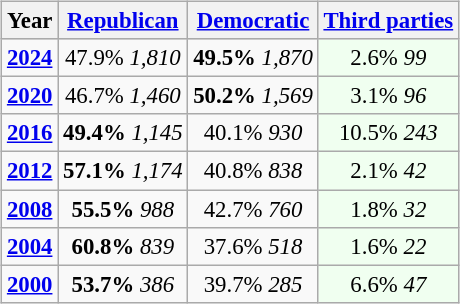<table class="wikitable" style="float:right; font-size:95%;">
<tr bgcolor=lightgrey>
<th>Year</th>
<th><a href='#'>Republican</a></th>
<th><a href='#'>Democratic</a></th>
<th><a href='#'>Third parties</a></th>
</tr>
<tr>
<td style="text-align:center;" ><strong><a href='#'>2024</a></strong></td>
<td style="text-align:center;" >47.9% <em>1,810</em></td>
<td style="text-align:center;" ><strong>49.5%</strong> <em>1,870</em></td>
<td style="text-align:center; background:honeyDew;">2.6% <em>99</em></td>
</tr>
<tr>
<td style="text-align:center;" ><strong><a href='#'>2020</a></strong></td>
<td style="text-align:center;" >46.7% <em>1,460</em></td>
<td style="text-align:center;" ><strong>50.2%</strong> <em>1,569</em></td>
<td style="text-align:center; background:honeyDew;">3.1% <em>96</em></td>
</tr>
<tr>
<td style="text-align:center;" ><strong><a href='#'>2016</a></strong></td>
<td style="text-align:center;" ><strong>49.4%</strong> <em>1,145</em></td>
<td style="text-align:center;" >40.1% <em>930</em></td>
<td style="text-align:center; background:honeyDew;">10.5% <em>243</em></td>
</tr>
<tr>
<td style="text-align:center;" ><strong><a href='#'>2012</a></strong></td>
<td style="text-align:center;" ><strong>57.1%</strong> <em>1,174</em></td>
<td style="text-align:center;" >40.8% <em>838</em></td>
<td style="text-align:center; background:honeyDew;">2.1% <em>42</em></td>
</tr>
<tr>
<td style="text-align:center;" ><strong><a href='#'>2008</a></strong></td>
<td style="text-align:center;" ><strong>55.5%</strong> <em>988</em></td>
<td style="text-align:center;" >42.7% <em>760</em></td>
<td style="text-align:center; background:honeyDew;">1.8% <em>32</em></td>
</tr>
<tr>
<td style="text-align:center;" ><strong><a href='#'>2004</a></strong></td>
<td style="text-align:center;" ><strong>60.8%</strong> <em>839</em></td>
<td style="text-align:center;" >37.6% <em>518</em></td>
<td style="text-align:center; background:honeyDew;">1.6% <em>22</em></td>
</tr>
<tr>
<td style="text-align:center;" ><strong><a href='#'>2000</a></strong></td>
<td style="text-align:center;" ><strong>53.7%</strong> <em>386</em></td>
<td style="text-align:center;" >39.7% <em>285</em></td>
<td style="text-align:center; background:honeyDew;">6.6% <em>47</em></td>
</tr>
</table>
